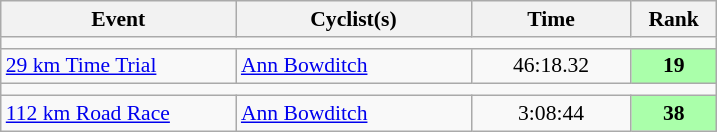<table class=wikitable style="font-size:90%">
<tr>
<th width=150>Event</th>
<th width=150>Cyclist(s)</th>
<th width=100>Time</th>
<th width=50>Rank</th>
</tr>
<tr>
<td colspan=4 height=1></td>
</tr>
<tr>
<td><a href='#'>29 km Time Trial</a></td>
<td><a href='#'>Ann Bowditch</a></td>
<td style="text-align:center">46:18.32</td>
<td style="text-align:center" bgcolor="aaffaa"><strong>19</strong></td>
</tr>
<tr>
<td colspan=4 height=1></td>
</tr>
<tr>
<td><a href='#'>112 km Road Race</a></td>
<td><a href='#'>Ann Bowditch</a></td>
<td style="text-align:center;">3:08:44</td>
<td style="text-align:center" bgcolor="aaffaa"><strong>38</strong></td>
</tr>
</table>
